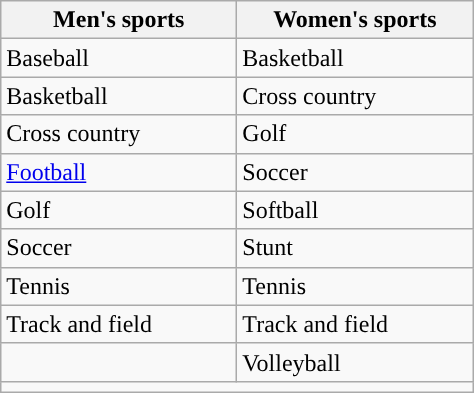<table class="wikitable" style=" ">
<tr>
<th width=150px>Men's sports</th>
<th width=150px>Women's sports</th>
</tr>
<tr>
<td>Baseball</td>
<td>Basketball</td>
</tr>
<tr>
<td>Basketball</td>
<td>Cross country</td>
</tr>
<tr>
<td>Cross country</td>
<td>Golf</td>
</tr>
<tr>
<td><a href='#'>Football</a></td>
<td>Soccer</td>
</tr>
<tr>
<td>Golf</td>
<td>Softball</td>
</tr>
<tr>
<td>Soccer</td>
<td>Stunt</td>
</tr>
<tr>
<td>Tennis</td>
<td>Tennis</td>
</tr>
<tr>
<td>Track and field</td>
<td>Track and field</td>
</tr>
<tr>
<td></td>
<td>Volleyball</td>
</tr>
<tr>
<td colspan="2"></td>
</tr>
</table>
